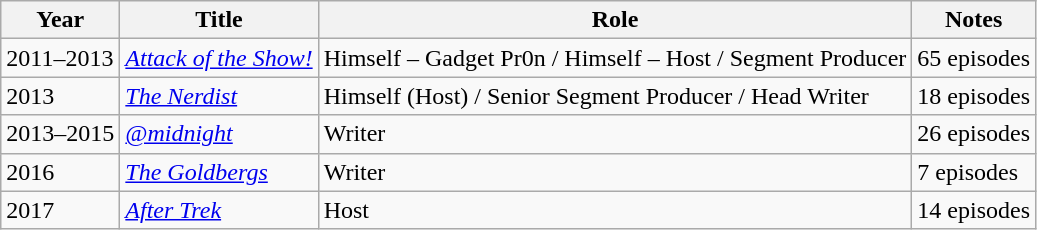<table class = "wikitable sortable">
<tr>
<th>Year</th>
<th>Title</th>
<th>Role</th>
<th class = "unsortable">Notes</th>
</tr>
<tr>
<td>2011–2013</td>
<td><em><a href='#'>Attack of the Show!</a></em></td>
<td>Himself – Gadget Pr0n / Himself – Host / Segment Producer</td>
<td>65 episodes</td>
</tr>
<tr>
<td>2013</td>
<td><em><a href='#'>The Nerdist</a></em></td>
<td>Himself (Host) / Senior Segment Producer / Head Writer</td>
<td>18 episodes</td>
</tr>
<tr>
<td>2013–2015</td>
<td><em><a href='#'>@midnight</a></em></td>
<td>Writer</td>
<td>26 episodes</td>
</tr>
<tr>
<td>2016</td>
<td><a href='#'><em>The Goldbergs</em></a></td>
<td>Writer</td>
<td>7 episodes</td>
</tr>
<tr>
<td>2017</td>
<td><em><a href='#'>After Trek</a></em></td>
<td>Host</td>
<td>14 episodes</td>
</tr>
</table>
